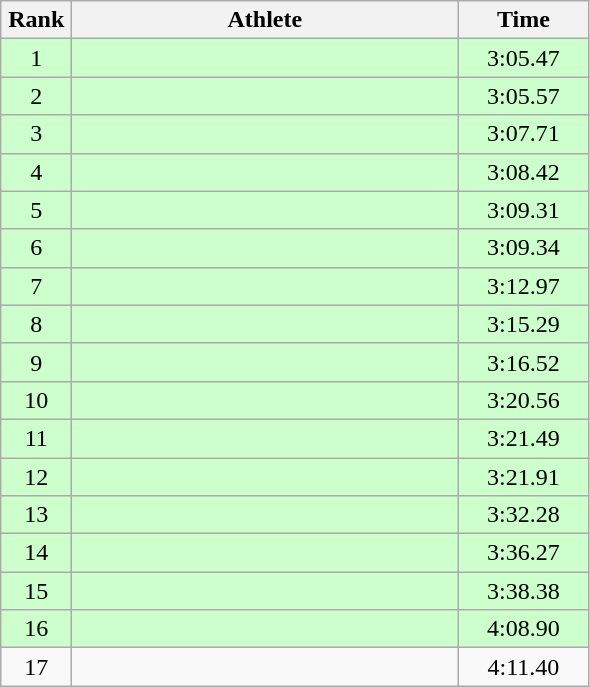<table class=wikitable style="text-align:center">
<tr>
<th width=40>Rank</th>
<th width=250>Athlete</th>
<th width=80>Time</th>
</tr>
<tr bgcolor="ccffcc">
<td>1</td>
<td align=left></td>
<td>3:05.47</td>
</tr>
<tr bgcolor="ccffcc">
<td>2</td>
<td align=left></td>
<td>3:05.57</td>
</tr>
<tr bgcolor="ccffcc">
<td>3</td>
<td align=left></td>
<td>3:07.71</td>
</tr>
<tr bgcolor="ccffcc">
<td>4</td>
<td align=left></td>
<td>3:08.42</td>
</tr>
<tr bgcolor="ccffcc">
<td>5</td>
<td align=left></td>
<td>3:09.31</td>
</tr>
<tr bgcolor="ccffcc">
<td>6</td>
<td align=left></td>
<td>3:09.34</td>
</tr>
<tr bgcolor="ccffcc">
<td>7</td>
<td align=left></td>
<td>3:12.97</td>
</tr>
<tr bgcolor="ccffcc">
<td>8</td>
<td align=left></td>
<td>3:15.29</td>
</tr>
<tr bgcolor="ccffcc">
<td>9</td>
<td align=left></td>
<td>3:16.52</td>
</tr>
<tr bgcolor="ccffcc">
<td>10</td>
<td align=left></td>
<td>3:20.56</td>
</tr>
<tr bgcolor="ccffcc">
<td>11</td>
<td align=left></td>
<td>3:21.49</td>
</tr>
<tr bgcolor="ccffcc">
<td>12</td>
<td align=left></td>
<td>3:21.91</td>
</tr>
<tr bgcolor="ccffcc">
<td>13</td>
<td align=left></td>
<td>3:32.28</td>
</tr>
<tr bgcolor="ccffcc">
<td>14</td>
<td align=left></td>
<td>3:36.27</td>
</tr>
<tr bgcolor="ccffcc">
<td>15</td>
<td align=left></td>
<td>3:38.38</td>
</tr>
<tr bgcolor="ccffcc">
<td>16</td>
<td align=left></td>
<td>4:08.90</td>
</tr>
<tr>
<td>17</td>
<td align=left></td>
<td>4:11.40</td>
</tr>
</table>
